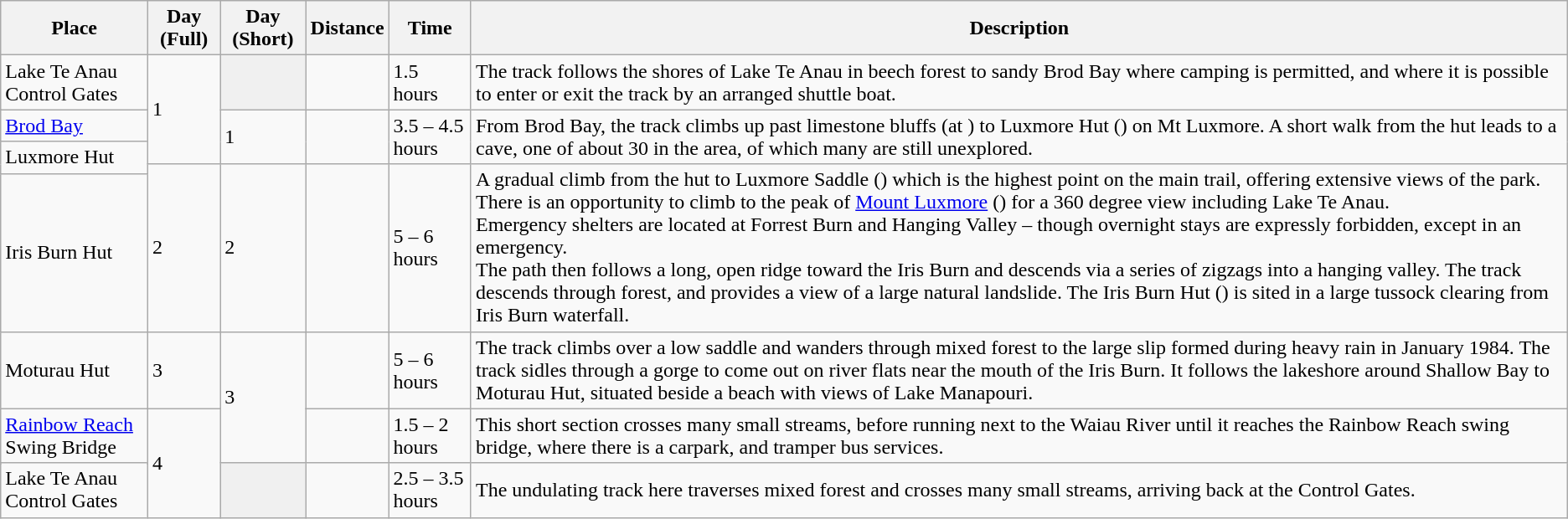<table class="wikitable">
<tr>
<th>Place</th>
<th>Day (Full)</th>
<th>Day (Short)</th>
<th>Distance</th>
<th>Time</th>
<th>Description</th>
</tr>
<tr>
<td rowspan="1">Lake Te Anau Control Gates<br></td>
<td rowspan="4">1</td>
<td rowspan="2" bgcolor="#f0f0f0"> </td>
<td rowspan="2"></td>
<td rowspan="2">1.5 hours</td>
<td rowspan="2">The track follows the shores of Lake Te Anau in beech forest to sandy Brod Bay where camping is permitted, and where it is possible to enter or exit the track by an arranged shuttle boat.</td>
</tr>
<tr>
<td rowspan="2"><a href='#'>Brod Bay</a></td>
</tr>
<tr>
<td rowspan="2">1</td>
<td rowspan="2"></td>
<td rowspan="2">3.5 – 4.5 hours</td>
<td rowspan="2">From Brod Bay, the track climbs up past limestone bluffs (at ) to Luxmore Hut () on Mt Luxmore. A short walk from the hut leads to a cave, one of about 30 in the area, of which many are still unexplored.</td>
</tr>
<tr>
<td rowspan="2">Luxmore Hut</td>
</tr>
<tr>
<td rowspan="2">2</td>
<td rowspan="2">2</td>
<td rowspan="2"></td>
<td rowspan="2">5 – 6 hours</td>
<td rowspan="2">A gradual climb from the hut to Luxmore Saddle () which is the highest point on the main trail, offering extensive views of the park. There is an opportunity to climb to the peak of <a href='#'>Mount Luxmore</a> () for a 360 degree view including Lake Te Anau.<br>Emergency shelters are located at Forrest Burn and Hanging Valley – though overnight stays are expressly forbidden, except in an emergency.<br>The path then follows a long, open ridge toward the Iris Burn and descends via a series of zigzags into a hanging valley. The track descends through forest, and provides a view of a large natural landslide. The Iris Burn Hut () is sited in a large tussock clearing  from Iris Burn waterfall.</td>
</tr>
<tr>
<td rowspan="2">Iris Burn Hut</td>
</tr>
<tr>
<td rowspan="2">3</td>
<td rowspan="4">3</td>
<td rowspan="2"></td>
<td rowspan="2">5 – 6 hours</td>
<td rowspan="2">The track climbs over a low saddle and wanders through mixed forest to the large slip formed during heavy rain in January 1984. The track sidles through a gorge to come out on river flats near the mouth of the Iris Burn. It follows the lakeshore around Shallow Bay to Moturau Hut, situated beside a beach with views of Lake Manapouri.</td>
</tr>
<tr>
<td rowspan="2">Moturau Hut<br></td>
</tr>
<tr -45.383128,167.663984>
<td rowspan="4">4</td>
<td rowspan="2"></td>
<td rowspan="2">1.5 – 2 hours</td>
<td rowspan="2">This short section crosses many small streams, before running next to the Waiau River until it reaches the Rainbow Reach swing bridge, where there is a carpark, and tramper bus services.</td>
</tr>
<tr>
<td rowspan="2"><a href='#'>Rainbow Reach</a> Swing Bridge<br></td>
</tr>
<tr>
<td rowspan="2" bgcolor="#f0f0f0"> </td>
<td rowspan="2"></td>
<td rowspan="2">2.5 – 3.5 hours</td>
<td rowspan="2">The undulating track here traverses mixed forest and crosses many small streams, arriving back at the Control Gates.</td>
</tr>
<tr>
<td rowspan="1">Lake Te Anau Control Gates</td>
</tr>
</table>
